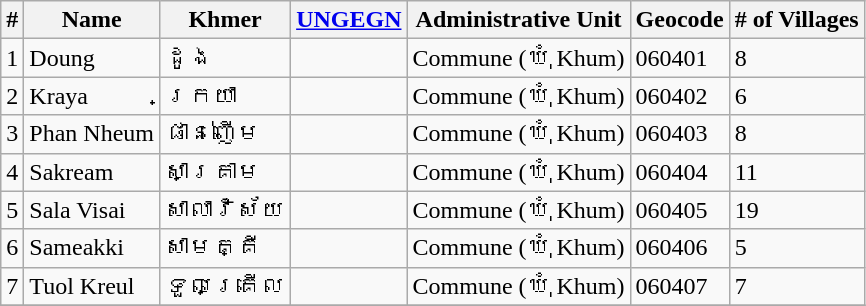<table class="wikitable sortable">
<tr>
<th>#</th>
<th>Name</th>
<th>Khmer</th>
<th><a href='#'>UNGEGN</a></th>
<th>Administrative Unit</th>
<th>Geocode</th>
<th># of Villages</th>
</tr>
<tr>
<td>1</td>
<td>Doung</td>
<td>ដូង</td>
<td></td>
<td>Commune (ឃុំ Khum)</td>
<td>060401</td>
<td>8</td>
</tr>
<tr>
<td>2</td>
<td>Kraya</td>
<td>ក្រយា</td>
<td></td>
<td>Commune (ឃុំ Khum)</td>
<td>060402</td>
<td>6</td>
</tr>
<tr>
<td>3</td>
<td>Phan Nheum</td>
<td>ផាន់ញើម</td>
<td></td>
<td>Commune (ឃុំ Khum)</td>
<td>060403</td>
<td>8</td>
</tr>
<tr>
<td>4</td>
<td>Sakream</td>
<td>សាគ្រាម</td>
<td></td>
<td>Commune (ឃុំ Khum)</td>
<td>060404</td>
<td>11</td>
</tr>
<tr>
<td>5</td>
<td>Sala Visai</td>
<td>សាលាវិស័យ</td>
<td></td>
<td>Commune (ឃុំ Khum)</td>
<td>060405</td>
<td>19</td>
</tr>
<tr>
<td>6</td>
<td>Sameakki</td>
<td>សាមគ្គី</td>
<td></td>
<td>Commune (ឃុំ Khum)</td>
<td>060406</td>
<td>5</td>
</tr>
<tr>
<td>7</td>
<td>Tuol Kreul</td>
<td>ទួលគ្រើល</td>
<td></td>
<td>Commune (ឃុំ Khum)</td>
<td>060407</td>
<td>7</td>
</tr>
<tr>
</tr>
</table>
